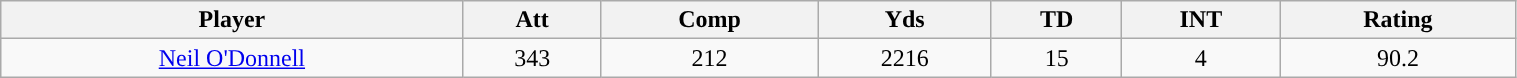<table class="wikitable" width="80%" style="text-align:center">
<tr>
<th>Player</th>
<th>Att</th>
<th>Comp</th>
<th>Yds</th>
<th>TD</th>
<th>INT</th>
<th>Rating</th>
</tr>
<tr>
<td><a href='#'>Neil O'Donnell</a></td>
<td>343</td>
<td>212</td>
<td>2216</td>
<td>15</td>
<td>4</td>
<td>90.2</td>
</tr>
</table>
